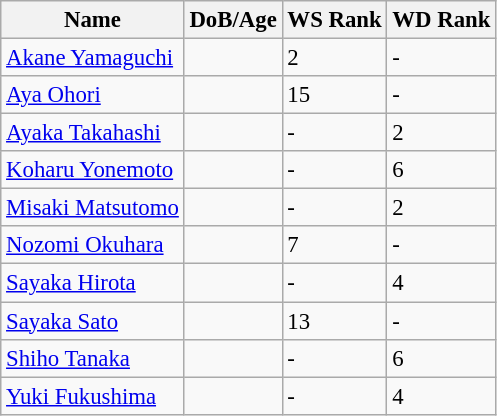<table class="wikitable" style="text-align: left; font-size:95%;">
<tr>
<th>Name</th>
<th>DoB/Age</th>
<th>WS Rank</th>
<th>WD Rank</th>
</tr>
<tr>
<td><a href='#'>Akane Yamaguchi</a></td>
<td></td>
<td>2</td>
<td>-</td>
</tr>
<tr>
<td><a href='#'>Aya Ohori</a></td>
<td></td>
<td>15</td>
<td>-</td>
</tr>
<tr>
<td><a href='#'>Ayaka Takahashi</a></td>
<td></td>
<td>-</td>
<td>2</td>
</tr>
<tr>
<td><a href='#'>Koharu Yonemoto</a></td>
<td></td>
<td>-</td>
<td>6</td>
</tr>
<tr>
<td><a href='#'>Misaki Matsutomo</a></td>
<td></td>
<td>-</td>
<td>2</td>
</tr>
<tr>
<td><a href='#'>Nozomi Okuhara</a></td>
<td></td>
<td>7</td>
<td>-</td>
</tr>
<tr>
<td><a href='#'>Sayaka Hirota</a></td>
<td></td>
<td>-</td>
<td>4</td>
</tr>
<tr>
<td><a href='#'>Sayaka Sato</a></td>
<td></td>
<td>13</td>
<td>-</td>
</tr>
<tr>
<td><a href='#'>Shiho Tanaka</a></td>
<td></td>
<td>-</td>
<td>6</td>
</tr>
<tr>
<td><a href='#'>Yuki Fukushima</a></td>
<td></td>
<td>-</td>
<td>4</td>
</tr>
</table>
